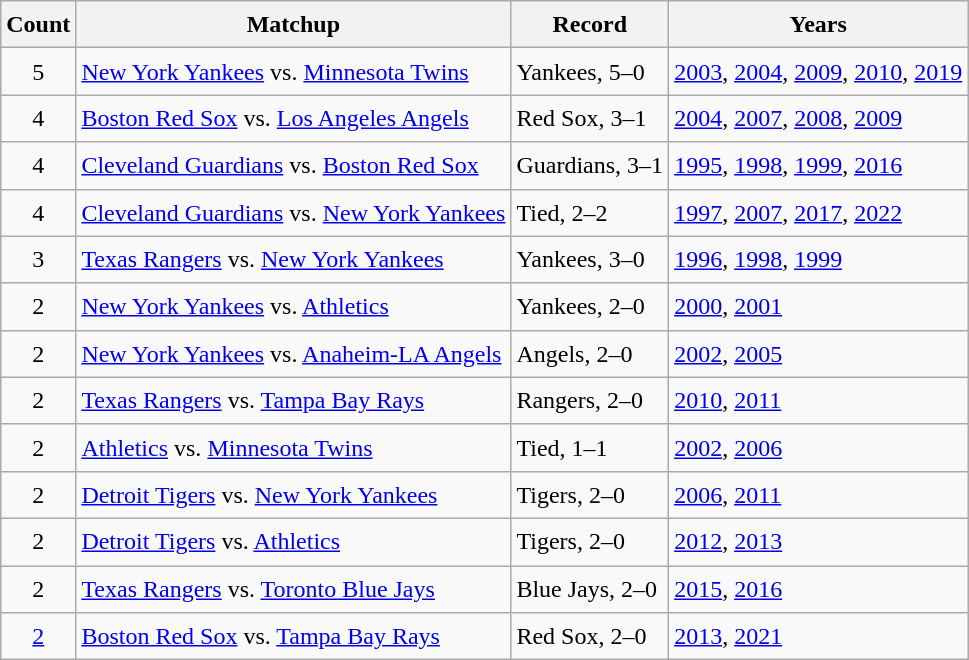<table class="wikitable" style="font-size:1.00em; line-height:1.5em;">
<tr>
<th>Count</th>
<th>Matchup</th>
<th>Record</th>
<th>Years</th>
</tr>
<tr>
<td align="center">5</td>
<td><a href='#'>New York Yankees</a> vs. <a href='#'>Minnesota Twins</a></td>
<td>Yankees, 5–0</td>
<td><a href='#'>2003</a>, <a href='#'>2004</a>, <a href='#'>2009</a>, <a href='#'>2010</a>, <a href='#'>2019</a></td>
</tr>
<tr>
<td align="center">4</td>
<td><a href='#'>Boston Red Sox</a> vs. <a href='#'>Los Angeles Angels</a></td>
<td>Red Sox, 3–1</td>
<td><a href='#'>2004</a>, <a href='#'>2007</a>, <a href='#'>2008</a>, <a href='#'>2009</a></td>
</tr>
<tr>
<td align="center">4</td>
<td><a href='#'>Cleveland Guardians</a> vs. <a href='#'>Boston Red Sox</a></td>
<td>Guardians, 3–1</td>
<td><a href='#'>1995</a>, <a href='#'>1998</a>, <a href='#'>1999</a>, <a href='#'>2016</a></td>
</tr>
<tr>
<td align="center">4</td>
<td><a href='#'>Cleveland Guardians</a> vs. <a href='#'>New York Yankees</a></td>
<td>Tied, 2–2</td>
<td><a href='#'>1997</a>, <a href='#'>2007</a>, <a href='#'>2017</a>, <a href='#'>2022</a></td>
</tr>
<tr>
<td align="center">3</td>
<td><a href='#'>Texas Rangers</a> vs. <a href='#'>New York Yankees</a></td>
<td>Yankees, 3–0</td>
<td><a href='#'>1996</a>, <a href='#'>1998</a>, <a href='#'>1999</a></td>
</tr>
<tr>
<td align="center">2</td>
<td><a href='#'>New York Yankees</a> vs. <a href='#'>Athletics</a></td>
<td>Yankees, 2–0</td>
<td><a href='#'>2000</a>, <a href='#'>2001</a></td>
</tr>
<tr>
<td align="center">2</td>
<td><a href='#'>New York Yankees</a> vs. <a href='#'>Anaheim-LA Angels</a></td>
<td>Angels, 2–0</td>
<td><a href='#'>2002</a>, <a href='#'>2005</a></td>
</tr>
<tr>
<td align="center">2</td>
<td><a href='#'>Texas Rangers</a> vs. <a href='#'>Tampa Bay Rays</a></td>
<td>Rangers, 2–0</td>
<td><a href='#'>2010</a>, <a href='#'>2011</a></td>
</tr>
<tr>
<td align="center">2</td>
<td><a href='#'>Athletics</a> vs. <a href='#'>Minnesota Twins</a></td>
<td>Tied, 1–1</td>
<td><a href='#'>2002</a>, <a href='#'>2006</a></td>
</tr>
<tr>
<td align="center">2</td>
<td><a href='#'>Detroit Tigers</a> vs. <a href='#'>New York Yankees</a></td>
<td>Tigers, 2–0</td>
<td><a href='#'>2006</a>, <a href='#'>2011</a></td>
</tr>
<tr>
<td align="center">2</td>
<td><a href='#'>Detroit Tigers</a> vs. <a href='#'>Athletics</a></td>
<td>Tigers, 2–0</td>
<td><a href='#'>2012</a>, <a href='#'>2013</a></td>
</tr>
<tr>
<td align="center">2</td>
<td><a href='#'>Texas Rangers</a> vs. <a href='#'>Toronto Blue Jays</a></td>
<td>Blue Jays, 2–0</td>
<td><a href='#'>2015</a>, <a href='#'>2016</a></td>
</tr>
<tr>
<td align="center"><a href='#'>2</a></td>
<td><a href='#'>Boston Red Sox</a> vs. <a href='#'>Tampa Bay Rays</a></td>
<td>Red Sox, 2–0</td>
<td><a href='#'>2013</a>, <a href='#'>2021</a></td>
</tr>
</table>
